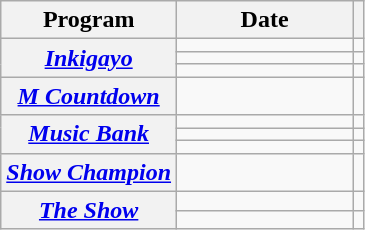<table class="wikitable plainrowheaders sortable" style="text-align:center">
<tr>
<th scope="col">Program</th>
<th scope="col" width="110">Date</th>
<th scope="col" class="unsortable"></th>
</tr>
<tr>
<th rowspan="3" scope="row"><em><a href='#'>Inkigayo</a></em></th>
<td></td>
<td style="text-align:center"></td>
</tr>
<tr>
<td></td>
<td style="text-align:center"></td>
</tr>
<tr>
<td></td>
<td style="text-align:center"></td>
</tr>
<tr>
<th scope="row"><em><a href='#'>M Countdown</a></em></th>
<td></td>
<td style="text-align:center"></td>
</tr>
<tr>
<th rowspan="3" scope="row"><em><a href='#'>Music Bank</a></em></th>
<td></td>
<td style="text-align:center"></td>
</tr>
<tr>
<td></td>
<td style="text-align:center"></td>
</tr>
<tr>
<td></td>
<td style="text-align:center"></td>
</tr>
<tr>
<th scope="row"><em><a href='#'>Show Champion</a></em></th>
<td></td>
<td style="text-align:center"></td>
</tr>
<tr>
<th rowspan="2" scope="row"><em><a href='#'>The Show</a></em></th>
<td></td>
<td style="text-align:center"></td>
</tr>
<tr>
<td></td>
<td style="text-align:center"></td>
</tr>
</table>
